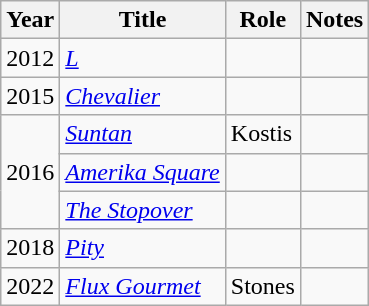<table class="wikitable sortable">
<tr>
<th>Year</th>
<th>Title</th>
<th>Role</th>
<th class="unsortable">Notes</th>
</tr>
<tr>
<td>2012</td>
<td><em><a href='#'>L</a></em></td>
<td></td>
<td></td>
</tr>
<tr>
<td>2015</td>
<td><em><a href='#'>Chevalier</a></em></td>
<td></td>
<td></td>
</tr>
<tr>
<td rowspan=3>2016</td>
<td><em><a href='#'>Suntan</a></em></td>
<td>Kostis</td>
<td></td>
</tr>
<tr>
<td><em><a href='#'>Amerika Square</a></em></td>
<td></td>
<td></td>
</tr>
<tr>
<td><em><a href='#'>The Stopover</a></em></td>
<td></td>
<td></td>
</tr>
<tr>
<td>2018</td>
<td><em><a href='#'>Pity</a></em></td>
<td></td>
<td></td>
</tr>
<tr>
<td>2022</td>
<td><em><a href='#'>Flux Gourmet</a></em></td>
<td>Stones</td>
<td></td>
</tr>
</table>
